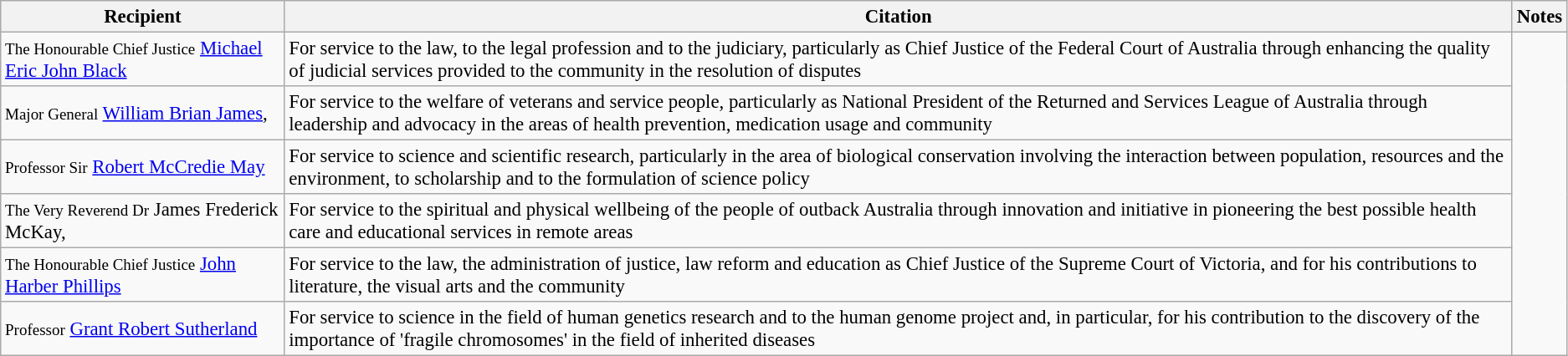<table class="wikitable" style="font-size:95%;">
<tr>
<th>Recipient</th>
<th>Citation</th>
<th>Notes</th>
</tr>
<tr>
<td><small>The Honourable Chief Justice</small> <a href='#'>Michael Eric John Black</a></td>
<td>For service to the law, to the legal profession and to the judiciary, particularly as Chief Justice of the Federal Court of Australia through enhancing the quality of judicial services provided to the community in the resolution of disputes</td>
<td rowspan="8"></td>
</tr>
<tr>
<td><small>Major General</small> <a href='#'>William Brian James</a>, </td>
<td>For service to the welfare of veterans and service people, particularly as National President of the Returned and Services League of Australia through leadership and advocacy in the areas of health prevention, medication usage and community</td>
</tr>
<tr>
<td><small>Professor Sir</small> <a href='#'>Robert McCredie May</a></td>
<td>For service to science and scientific research, particularly in the area of biological conservation involving the interaction between population, resources and the environment, to scholarship and to the formulation of science policy</td>
</tr>
<tr>
<td><small>The Very Reverend Dr</small> James Frederick McKay, </td>
<td>For service to the spiritual and physical wellbeing of the people of outback Australia through innovation and initiative in pioneering the best possible health care and educational services in remote areas</td>
</tr>
<tr>
<td><small>The Honourable Chief Justice</small> <a href='#'>John Harber Phillips</a></td>
<td>For service to the law, the administration of justice, law reform and education as Chief Justice of the Supreme Court of Victoria, and for his contributions to literature, the visual arts and the community</td>
</tr>
<tr>
<td><small>Professor</small> <a href='#'>Grant Robert Sutherland</a></td>
<td>For service to science in the field of human genetics research and to the human genome project and, in particular, for his contribution to the discovery of the importance of 'fragile chromosomes' in the field of inherited diseases</td>
</tr>
</table>
